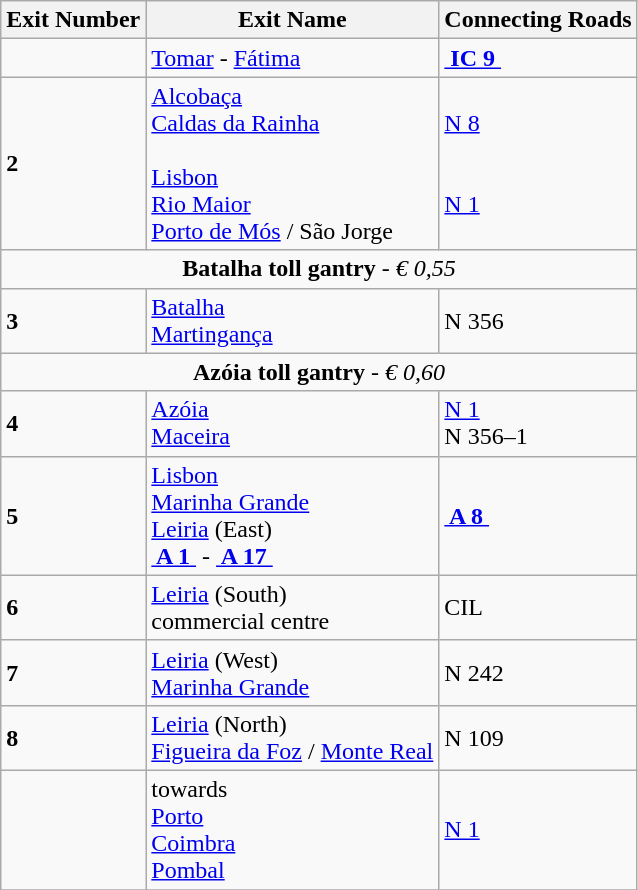<table class="wikitable">
<tr>
<th>Exit Number</th>
<th>Exit Name</th>
<th>Connecting Roads</th>
</tr>
<tr --->
<td></td>
<td><a href='#'>Tomar</a> - <a href='#'>Fátima</a></td>
<td><a href='#'><span> <strong> IC 9 </strong></span></a></td>
</tr>
<tr --->
<td> <strong>2</strong></td>
<td><a href='#'>Alcobaça</a> <br> <a href='#'>Caldas da Rainha</a> <br> <br> <a href='#'>Lisbon</a> <br> <a href='#'>Rio Maior</a> <br> <a href='#'>Porto de Mós</a> / São Jorge</td>
<td><a href='#'>N 8</a> <br> <br> <br> <a href='#'>N 1</a></td>
</tr>
<tr --->
<td align="center" colspan="4"> <strong>Batalha toll gantry</strong> - <em>€ 0,55</em></td>
</tr>
<tr --->
<td> <strong>3</strong></td>
<td><a href='#'>Batalha</a> <br> <a href='#'>Martingança</a></td>
<td>N 356</td>
</tr>
<tr --->
<td align="center" colspan="4"> <strong>Azóia toll gantry</strong> - <em>€ 0,60</em></td>
</tr>
<tr --->
<td> <strong>4</strong></td>
<td><a href='#'>Azóia</a> <br> <a href='#'>Maceira</a></td>
<td><a href='#'>N 1</a> <br> N 356–1</td>
</tr>
<tr --->
<td> <strong>5</strong></td>
<td><a href='#'>Lisbon</a> <br> <a href='#'>Marinha Grande</a> <br> <a href='#'>Leiria</a> (East) <br> <a href='#'><span> <strong> A 1 </strong></span></a> - <a href='#'><span> <strong> A 17 </strong></span></a></td>
<td><a href='#'><span> <strong> A 8 </strong></span></a></td>
</tr>
<tr --->
<td> <strong>6</strong></td>
<td><a href='#'>Leiria</a> (South) <br> commercial centre</td>
<td>CIL</td>
</tr>
<tr --->
<td> <strong>7</strong></td>
<td><a href='#'>Leiria</a> (West) <br> <a href='#'>Marinha Grande</a></td>
<td>N 242</td>
</tr>
<tr --->
<td> <strong>8</strong></td>
<td><a href='#'>Leiria</a> (North) <br> <a href='#'>Figueira da Foz</a> / <a href='#'>Monte Real</a></td>
<td>N 109</td>
</tr>
<tr --->
<td></td>
<td>towards <br> <a href='#'>Porto</a> <br> <a href='#'>Coimbra</a> <br> <a href='#'>Pombal</a></td>
<td><a href='#'>N 1</a></td>
</tr>
<tr --->
</tr>
</table>
